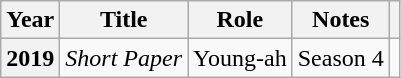<table class="wikitable plainrowheaders">
<tr>
<th scope="col">Year</th>
<th scope="col">Title</th>
<th scope="col">Role</th>
<th scope="col">Notes</th>
<th scope="col" class="unsortable"></th>
</tr>
<tr>
<th scope="row">2019</th>
<td><em>Short Paper</em></td>
<td>Young-ah</td>
<td>Season 4</td>
<td style="text-align:center"></td>
</tr>
</table>
